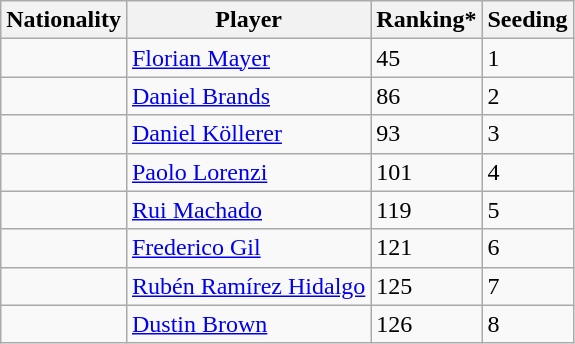<table class="wikitable">
<tr>
<th>Nationality</th>
<th>Player</th>
<th>Ranking*</th>
<th>Seeding</th>
</tr>
<tr>
<td></td>
<td><a href='#'>Florian Mayer</a></td>
<td>45</td>
<td>1</td>
</tr>
<tr>
<td></td>
<td><a href='#'>Daniel Brands</a></td>
<td>86</td>
<td>2</td>
</tr>
<tr>
<td></td>
<td><a href='#'>Daniel Köllerer</a></td>
<td>93</td>
<td>3</td>
</tr>
<tr>
<td></td>
<td><a href='#'>Paolo Lorenzi</a></td>
<td>101</td>
<td>4</td>
</tr>
<tr>
<td></td>
<td><a href='#'>Rui Machado</a></td>
<td>119</td>
<td>5</td>
</tr>
<tr>
<td></td>
<td><a href='#'>Frederico Gil</a></td>
<td>121</td>
<td>6</td>
</tr>
<tr>
<td></td>
<td><a href='#'>Rubén Ramírez Hidalgo</a></td>
<td>125</td>
<td>7</td>
</tr>
<tr>
<td></td>
<td><a href='#'>Dustin Brown</a></td>
<td>126</td>
<td>8</td>
</tr>
</table>
